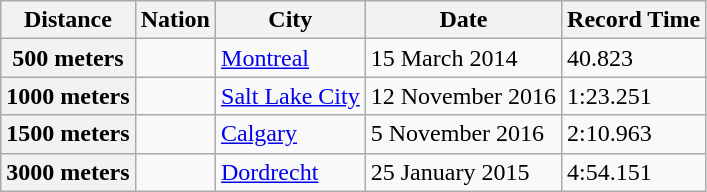<table class="wikitable" border="1">
<tr>
<th>Distance</th>
<th>Nation</th>
<th>City</th>
<th>Date</th>
<th>Record Time</th>
</tr>
<tr>
<th>500 meters</th>
<td></td>
<td><a href='#'>Montreal</a></td>
<td>15 March 2014</td>
<td>40.823</td>
</tr>
<tr>
<th>1000 meters</th>
<td></td>
<td><a href='#'>Salt Lake City</a></td>
<td>12 November 2016</td>
<td>1:23.251</td>
</tr>
<tr>
<th>1500 meters</th>
<td></td>
<td><a href='#'>Calgary</a></td>
<td>5 November 2016</td>
<td>2:10.963</td>
</tr>
<tr>
<th>3000 meters</th>
<td></td>
<td><a href='#'>Dordrecht</a></td>
<td>25 January 2015</td>
<td>4:54.151</td>
</tr>
</table>
